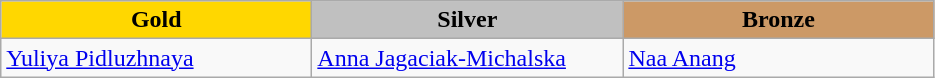<table class="wikitable" style="text-align:left">
<tr align="center">
<td width=200 bgcolor=gold><strong>Gold</strong></td>
<td width=200 bgcolor=silver><strong>Silver</strong></td>
<td width=200 bgcolor=CC9966><strong>Bronze</strong></td>
</tr>
<tr>
<td><a href='#'>Yuliya Pidluzhnaya</a><br><em></em></td>
<td><a href='#'>Anna Jagaciak-Michalska</a><br><em></em></td>
<td><a href='#'>Naa Anang</a><br><em></em></td>
</tr>
</table>
